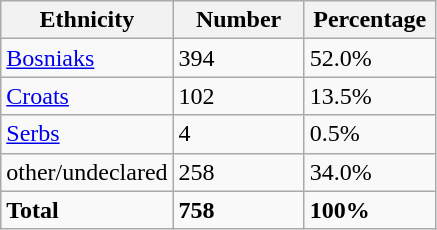<table class="wikitable">
<tr>
<th width="100px">Ethnicity</th>
<th width="80px">Number</th>
<th width="80px">Percentage</th>
</tr>
<tr>
<td><a href='#'>Bosniaks</a></td>
<td>394</td>
<td>52.0%</td>
</tr>
<tr>
<td><a href='#'>Croats</a></td>
<td>102</td>
<td>13.5%</td>
</tr>
<tr>
<td><a href='#'>Serbs</a></td>
<td>4</td>
<td>0.5%</td>
</tr>
<tr>
<td>other/undeclared</td>
<td>258</td>
<td>34.0%</td>
</tr>
<tr>
<td><strong>Total</strong></td>
<td><strong>758</strong></td>
<td><strong>100%</strong></td>
</tr>
</table>
